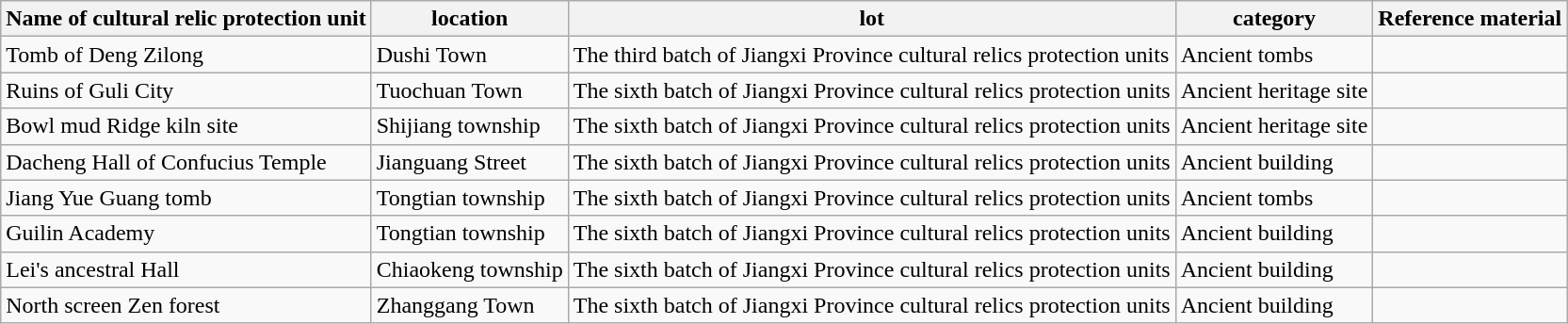<table class="wikitable">
<tr>
<th>Name of cultural relic protection unit</th>
<th>location</th>
<th>lot</th>
<th>category</th>
<th>Reference material</th>
</tr>
<tr>
<td>Tomb of Deng Zilong</td>
<td>Dushi Town</td>
<td>The third batch of Jiangxi Province cultural relics protection units</td>
<td>Ancient tombs</td>
<td></td>
</tr>
<tr>
<td>Ruins of Guli City</td>
<td>Tuochuan Town</td>
<td>The sixth batch of Jiangxi Province cultural relics protection units</td>
<td>Ancient heritage site</td>
<td></td>
</tr>
<tr>
<td>Bowl mud Ridge kiln site</td>
<td>Shijiang township</td>
<td>The sixth batch of Jiangxi Province cultural relics protection units</td>
<td>Ancient heritage site</td>
<td></td>
</tr>
<tr>
<td>Dacheng Hall of Confucius Temple</td>
<td>Jianguang Street</td>
<td>The sixth batch of Jiangxi Province cultural relics protection units</td>
<td>Ancient building</td>
<td></td>
</tr>
<tr>
<td>Jiang Yue Guang tomb</td>
<td>Tongtian township</td>
<td>The sixth batch of Jiangxi Province cultural relics protection units</td>
<td>Ancient tombs</td>
<td></td>
</tr>
<tr>
<td>Guilin Academy</td>
<td>Tongtian township</td>
<td>The sixth batch of Jiangxi Province cultural relics protection units</td>
<td>Ancient building</td>
<td></td>
</tr>
<tr>
<td>Lei's ancestral Hall</td>
<td>Chiaokeng township</td>
<td>The sixth batch of Jiangxi Province cultural relics protection units</td>
<td>Ancient building</td>
<td></td>
</tr>
<tr>
<td>North screen Zen forest</td>
<td>Zhanggang Town</td>
<td>The sixth batch of Jiangxi Province cultural relics protection units</td>
<td>Ancient building</td>
<td></td>
</tr>
</table>
